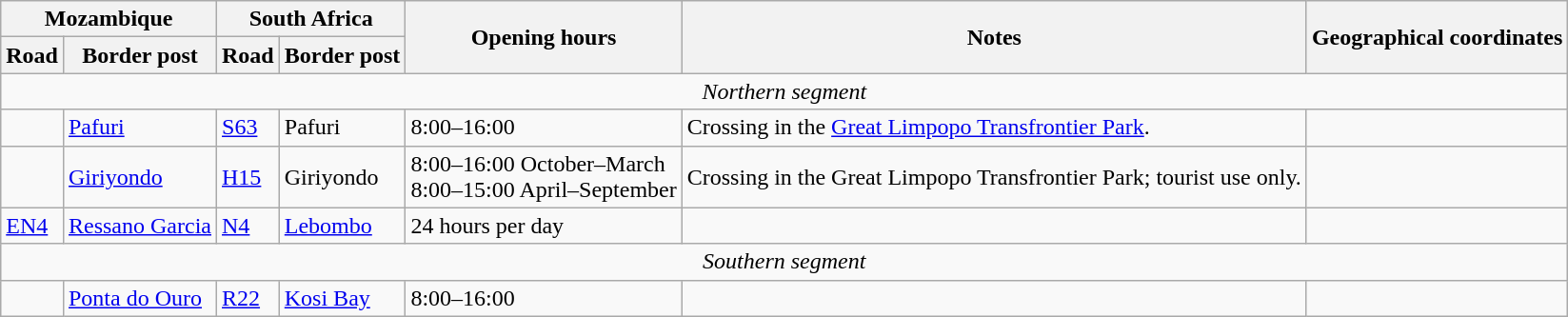<table class="wikitable">
<tr>
<th colspan="2">Mozambique</th>
<th colspan="2">South Africa</th>
<th rowspan="2">Opening hours</th>
<th rowspan="2">Notes</th>
<th rowspan="2">Geographical coordinates</th>
</tr>
<tr>
<th>Road</th>
<th>Border post</th>
<th>Road</th>
<th>Border post</th>
</tr>
<tr>
<td colspan=7 align=center><em>Northern segment</em></td>
</tr>
<tr>
<td> </td>
<td><a href='#'>Pafuri</a></td>
<td><a href='#'>S63</a></td>
<td>Pafuri</td>
<td>8:00–16:00</td>
<td>Crossing in the <a href='#'>Great Limpopo Transfrontier Park</a>.</td>
<td></td>
</tr>
<tr>
<td> </td>
<td><a href='#'>Giriyondo</a></td>
<td><a href='#'>H15</a></td>
<td>Giriyondo</td>
<td>8:00–16:00 October–March<br>8:00–15:00 April–September</td>
<td>Crossing in the Great Limpopo Transfrontier Park; tourist use only.</td>
<td></td>
</tr>
<tr>
<td><a href='#'>EN4</a></td>
<td><a href='#'>Ressano Garcia</a></td>
<td><a href='#'>N4</a></td>
<td><a href='#'>Lebombo</a></td>
<td>24 hours per day</td>
<td> </td>
<td></td>
</tr>
<tr>
<td colspan=7 align=center><em>Southern segment</em></td>
</tr>
<tr>
<td> </td>
<td><a href='#'>Ponta do Ouro</a></td>
<td><a href='#'>R22</a></td>
<td><a href='#'>Kosi Bay</a></td>
<td>8:00–16:00</td>
<td> </td>
<td></td>
</tr>
</table>
